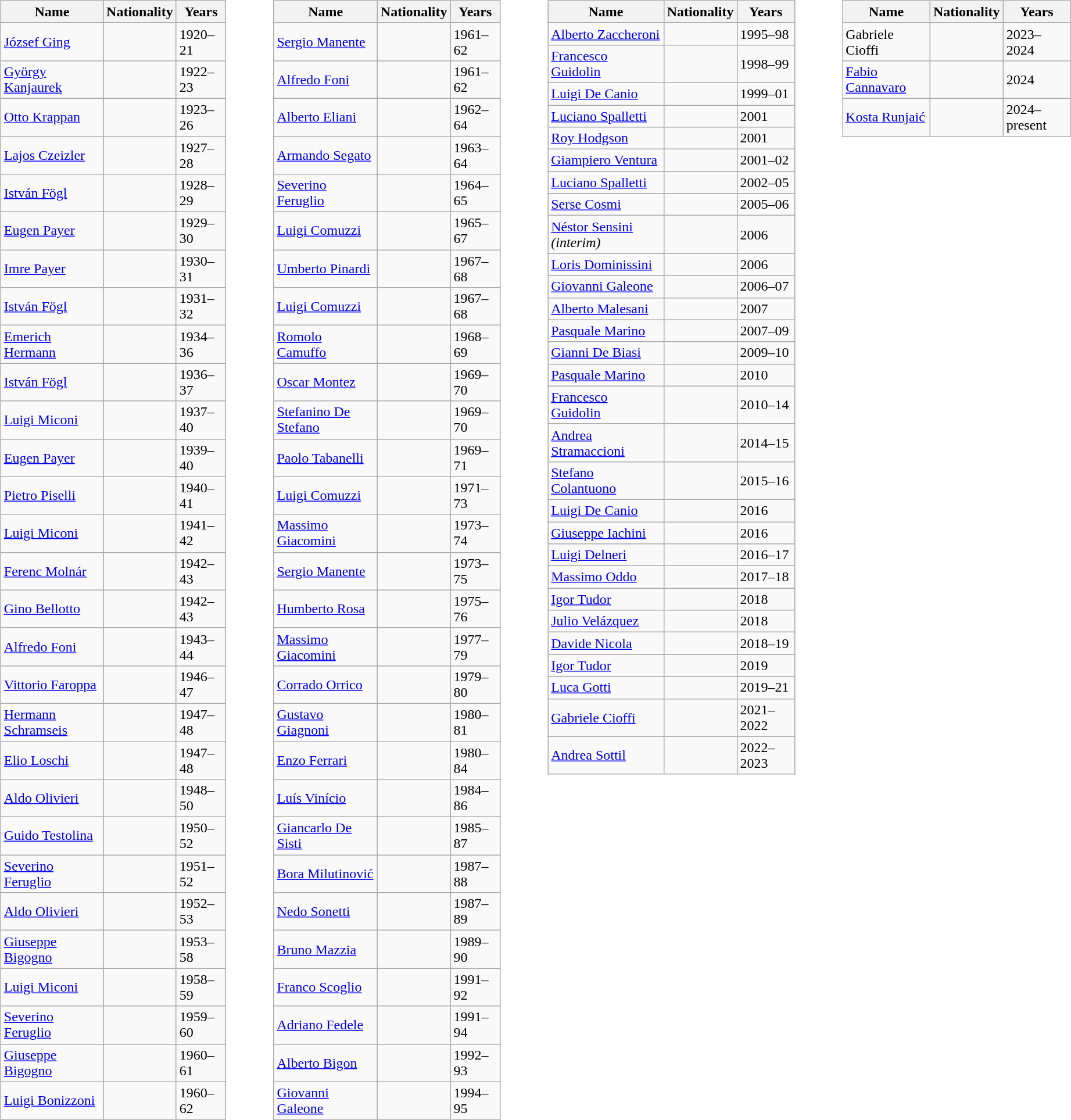<table>
<tr>
<td width="10"> </td>
<td valign="top"><br><table class="wikitable" style="text-align: center">
<tr>
<th>Name</th>
<th>Nationality</th>
<th>Years</th>
</tr>
<tr>
<td align=left><a href='#'>József Ging</a></td>
<td></td>
<td align=left>1920–21</td>
</tr>
<tr>
<td align=left><a href='#'>György Kanjaurek</a></td>
<td></td>
<td align=left>1922–23</td>
</tr>
<tr>
<td align=left><a href='#'>Otto Krappan</a></td>
<td></td>
<td align=left>1923–26</td>
</tr>
<tr>
<td align=left><a href='#'>Lajos Czeizler</a></td>
<td></td>
<td align=left>1927–28</td>
</tr>
<tr>
<td align=left><a href='#'>István Fögl</a></td>
<td></td>
<td align=left>1928–29</td>
</tr>
<tr>
<td align=left><a href='#'>Eugen Payer</a></td>
<td></td>
<td align=left>1929–30</td>
</tr>
<tr>
<td align=left><a href='#'>Imre Payer</a></td>
<td></td>
<td align=left>1930–31</td>
</tr>
<tr>
<td align=left><a href='#'>István Fögl</a></td>
<td></td>
<td align=left>1931–32</td>
</tr>
<tr>
<td align=left><a href='#'>Emerich Hermann</a></td>
<td></td>
<td align=left>1934–36</td>
</tr>
<tr>
<td align=left><a href='#'>István Fögl</a></td>
<td></td>
<td align=left>1936–37</td>
</tr>
<tr>
<td align=left><a href='#'>Luigi Miconi</a></td>
<td></td>
<td align=left>1937–40</td>
</tr>
<tr>
<td align=left><a href='#'>Eugen Payer</a></td>
<td></td>
<td align=left>1939–40</td>
</tr>
<tr>
<td align=left><a href='#'>Pietro Piselli</a></td>
<td></td>
<td align=left>1940–41</td>
</tr>
<tr>
<td align=left><a href='#'>Luigi Miconi</a></td>
<td></td>
<td align=left>1941–42</td>
</tr>
<tr>
<td align=left><a href='#'>Ferenc Molnár</a></td>
<td></td>
<td align=left>1942–43</td>
</tr>
<tr>
<td align=left><a href='#'>Gino Bellotto</a></td>
<td></td>
<td align=left>1942–43</td>
</tr>
<tr>
<td align=left><a href='#'>Alfredo Foni</a></td>
<td></td>
<td align=left>1943–44</td>
</tr>
<tr>
<td align=left><a href='#'>Vittorio Faroppa</a></td>
<td></td>
<td align=left>1946–47</td>
</tr>
<tr>
<td align=left><a href='#'>Hermann Schramseis</a></td>
<td></td>
<td align=left>1947–48</td>
</tr>
<tr>
<td align=left><a href='#'>Elio Loschi</a></td>
<td></td>
<td align=left>1947–48</td>
</tr>
<tr>
<td align=left><a href='#'>Aldo Olivieri</a></td>
<td></td>
<td align=left>1948–50</td>
</tr>
<tr>
<td align=left><a href='#'>Guido Testolina</a></td>
<td></td>
<td align=left>1950–52</td>
</tr>
<tr>
<td align=left><a href='#'>Severino Feruglio</a></td>
<td></td>
<td align=left>1951–52</td>
</tr>
<tr>
<td align=left><a href='#'>Aldo Olivieri</a></td>
<td></td>
<td align=left>1952–53</td>
</tr>
<tr>
<td align=left><a href='#'>Giuseppe Bigogno</a></td>
<td></td>
<td align=left>1953–58</td>
</tr>
<tr>
<td align=left><a href='#'>Luigi Miconi</a></td>
<td></td>
<td align=left>1958–59</td>
</tr>
<tr>
<td align=left><a href='#'>Severino Feruglio</a></td>
<td></td>
<td align=left>1959–60</td>
</tr>
<tr>
<td align=left><a href='#'>Giuseppe Bigogno</a></td>
<td></td>
<td align=left>1960–61</td>
</tr>
<tr>
<td align=left><a href='#'>Luigi Bonizzoni</a></td>
<td></td>
<td align=left>1960–62</td>
</tr>
</table>
</td>
<td width="30"> </td>
<td valign="top"><br><table class="wikitable" style="text-align: center">
<tr>
<th>Name</th>
<th>Nationality</th>
<th>Years</th>
</tr>
<tr>
<td align=left><a href='#'>Sergio Manente</a></td>
<td></td>
<td align=left>1961–62</td>
</tr>
<tr>
<td align=left><a href='#'>Alfredo Foni</a></td>
<td></td>
<td align=left>1961–62</td>
</tr>
<tr>
<td align=left><a href='#'>Alberto Eliani</a></td>
<td></td>
<td align=left>1962–64</td>
</tr>
<tr>
<td align=left><a href='#'>Armando Segato</a></td>
<td></td>
<td align=left>1963–64</td>
</tr>
<tr>
<td align=left><a href='#'>Severino Feruglio</a></td>
<td></td>
<td align=left>1964–65</td>
</tr>
<tr>
<td align=left><a href='#'>Luigi Comuzzi</a></td>
<td></td>
<td align=left>1965–67</td>
</tr>
<tr>
<td align=left><a href='#'>Umberto Pinardi</a></td>
<td></td>
<td align=left>1967–68</td>
</tr>
<tr>
<td align=left><a href='#'>Luigi Comuzzi</a></td>
<td></td>
<td align=left>1967–68</td>
</tr>
<tr>
<td align=left><a href='#'>Romolo Camuffo</a></td>
<td></td>
<td align=left>1968–69</td>
</tr>
<tr>
<td align=left><a href='#'>Oscar Montez</a></td>
<td></td>
<td align=left>1969–70</td>
</tr>
<tr>
<td align=left><a href='#'>Stefanino De Stefano</a></td>
<td></td>
<td align=left>1969–70</td>
</tr>
<tr>
<td align=left><a href='#'>Paolo Tabanelli</a></td>
<td></td>
<td align=left>1969–71</td>
</tr>
<tr>
<td align=left><a href='#'>Luigi Comuzzi</a></td>
<td></td>
<td align=left>1971–73</td>
</tr>
<tr>
<td align=left><a href='#'>Massimo Giacomini</a></td>
<td></td>
<td align=left>1973–74</td>
</tr>
<tr>
<td align=left><a href='#'>Sergio Manente</a></td>
<td></td>
<td align=left>1973–75</td>
</tr>
<tr>
<td align=left><a href='#'>Humberto Rosa</a></td>
<td></td>
<td align=left>1975–76</td>
</tr>
<tr>
<td align=left><a href='#'>Massimo Giacomini</a></td>
<td></td>
<td align=left>1977–79</td>
</tr>
<tr>
<td align=left><a href='#'>Corrado Orrico</a></td>
<td></td>
<td align=left>1979–80</td>
</tr>
<tr>
<td align=left><a href='#'>Gustavo Giagnoni</a></td>
<td></td>
<td align=left>1980–81</td>
</tr>
<tr>
<td align=left><a href='#'>Enzo Ferrari</a></td>
<td></td>
<td align=left>1980–84</td>
</tr>
<tr>
<td align=left><a href='#'>Luís Vinício</a></td>
<td></td>
<td align=left>1984–86</td>
</tr>
<tr>
<td align=left><a href='#'>Giancarlo De Sisti</a></td>
<td></td>
<td align=left>1985–87</td>
</tr>
<tr>
<td align=left><a href='#'>Bora Milutinović</a></td>
<td></td>
<td align=left>1987–88</td>
</tr>
<tr>
<td align=left><a href='#'>Nedo Sonetti</a></td>
<td></td>
<td align=left>1987–89</td>
</tr>
<tr>
<td align=left><a href='#'>Bruno Mazzia</a></td>
<td></td>
<td align=left>1989–90</td>
</tr>
<tr>
<td align=left><a href='#'>Franco Scoglio</a></td>
<td></td>
<td align=left>1991–92</td>
</tr>
<tr>
<td align=left><a href='#'>Adriano Fedele</a></td>
<td></td>
<td align=left>1991–94</td>
</tr>
<tr>
<td align=left><a href='#'>Alberto Bigon</a></td>
<td></td>
<td align=left>1992–93</td>
</tr>
<tr>
<td align=left><a href='#'>Giovanni Galeone</a></td>
<td></td>
<td align=left>1994–95</td>
</tr>
</table>
</td>
<td width="30"> </td>
<td valign="top"><br><table class="wikitable" style="text-align: center">
<tr>
<th>Name</th>
<th>Nationality</th>
<th>Years</th>
</tr>
<tr>
<td align=left><a href='#'>Alberto Zaccheroni</a></td>
<td></td>
<td align=left>1995–98</td>
</tr>
<tr>
<td align=left><a href='#'>Francesco Guidolin</a></td>
<td></td>
<td align=left>1998–99</td>
</tr>
<tr>
<td align=left><a href='#'>Luigi De Canio</a></td>
<td></td>
<td align=left>1999–01</td>
</tr>
<tr>
<td align=left><a href='#'>Luciano Spalletti</a></td>
<td></td>
<td align=left>2001</td>
</tr>
<tr>
<td align=left><a href='#'>Roy Hodgson</a></td>
<td></td>
<td align=left>2001</td>
</tr>
<tr>
<td align=left><a href='#'>Giampiero Ventura</a></td>
<td></td>
<td align=left>2001–02</td>
</tr>
<tr>
<td align=left><a href='#'>Luciano Spalletti</a></td>
<td></td>
<td align=left>2002–05</td>
</tr>
<tr>
<td align=left><a href='#'>Serse Cosmi</a></td>
<td></td>
<td align=left>2005–06</td>
</tr>
<tr>
<td align=left><a href='#'>Néstor Sensini</a> <em>(interim)</em></td>
<td></td>
<td align=left>2006</td>
</tr>
<tr>
<td align=left><a href='#'>Loris Dominissini</a></td>
<td></td>
<td align=left>2006</td>
</tr>
<tr>
<td align=left><a href='#'>Giovanni Galeone</a></td>
<td></td>
<td align=left>2006–07</td>
</tr>
<tr>
<td align=left><a href='#'>Alberto Malesani</a></td>
<td></td>
<td align=left>2007</td>
</tr>
<tr>
<td align=left><a href='#'>Pasquale Marino</a></td>
<td></td>
<td align=left>2007–09</td>
</tr>
<tr>
<td align=left><a href='#'>Gianni De Biasi</a></td>
<td></td>
<td align=left>2009–10</td>
</tr>
<tr>
<td align=left><a href='#'>Pasquale Marino</a></td>
<td></td>
<td align=left>2010</td>
</tr>
<tr>
<td align=left><a href='#'>Francesco Guidolin</a></td>
<td></td>
<td align=left>2010–14</td>
</tr>
<tr>
<td align=left><a href='#'>Andrea Stramaccioni</a></td>
<td></td>
<td align=left>2014–15</td>
</tr>
<tr>
<td align=left><a href='#'>Stefano Colantuono</a></td>
<td></td>
<td align=left>2015–16</td>
</tr>
<tr>
<td align=left><a href='#'>Luigi De Canio</a></td>
<td></td>
<td align=left>2016</td>
</tr>
<tr>
<td align=left><a href='#'>Giuseppe Iachini</a></td>
<td></td>
<td align=left>2016</td>
</tr>
<tr>
<td align=left><a href='#'>Luigi Delneri</a></td>
<td></td>
<td align=left>2016–17</td>
</tr>
<tr>
<td align=left><a href='#'>Massimo Oddo</a></td>
<td></td>
<td align=left>2017–18</td>
</tr>
<tr>
<td align=left><a href='#'>Igor Tudor</a></td>
<td></td>
<td align=left>2018</td>
</tr>
<tr>
<td align=left><a href='#'>Julio Velázquez</a></td>
<td></td>
<td align=left>2018</td>
</tr>
<tr>
<td align=left><a href='#'>Davide Nicola</a></td>
<td></td>
<td align=left>2018–19</td>
</tr>
<tr>
<td align=left><a href='#'>Igor Tudor</a></td>
<td></td>
<td align=left>2019</td>
</tr>
<tr>
<td align=left><a href='#'>Luca Gotti</a></td>
<td></td>
<td align=left>2019–21</td>
</tr>
<tr>
<td align=left><a href='#'>Gabriele Cioffi</a></td>
<td></td>
<td align=left>2021–2022</td>
</tr>
<tr>
<td align=left><a href='#'>Andrea Sottil</a></td>
<td></td>
<td align=left>2022–2023</td>
</tr>
</table>
</td>
<td width="30"> </td>
<td valign="top"><br><table class="wikitable" style="text-align: center">
<tr>
<th>Name</th>
<th>Nationality</th>
<th>Years</th>
</tr>
<tr>
<td align=left>Gabriele Cioffi</td>
<td></td>
<td align=left>2023–2024</td>
</tr>
<tr>
<td align=left><a href='#'>Fabio Cannavaro</a></td>
<td></td>
<td align=left>2024</td>
</tr>
<tr>
<td align=left><a href='#'>Kosta Runjaić</a></td>
<td></td>
<td align=left>2024–present</td>
</tr>
</table>
</td>
</tr>
</table>
